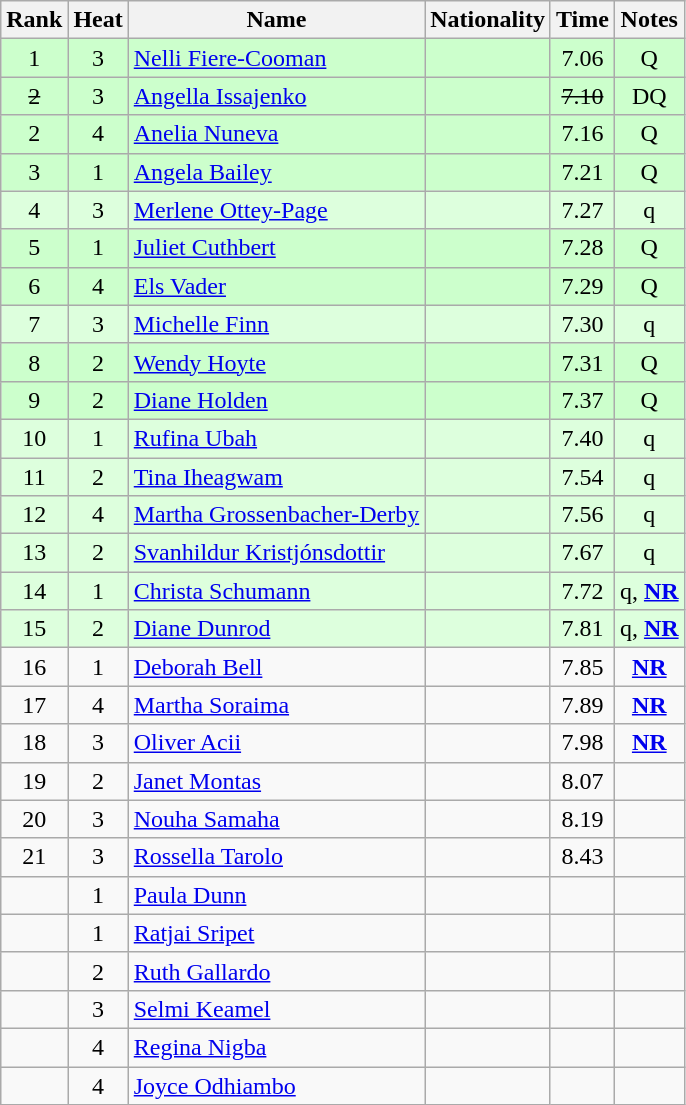<table class="wikitable sortable" style="text-align:center">
<tr>
<th>Rank</th>
<th>Heat</th>
<th>Name</th>
<th>Nationality</th>
<th>Time</th>
<th>Notes</th>
</tr>
<tr bgcolor=ccffcc>
<td>1</td>
<td>3</td>
<td align="left"><a href='#'>Nelli Fiere-Cooman</a></td>
<td align=left></td>
<td>7.06</td>
<td>Q</td>
</tr>
<tr bgcolor=ccffcc>
<td><s>2 </s></td>
<td>3</td>
<td align="left"><a href='#'>Angella Issajenko</a></td>
<td align=left></td>
<td><s>7.10 </s></td>
<td>DQ</td>
</tr>
<tr bgcolor=ccffcc>
<td>2</td>
<td>4</td>
<td align="left"><a href='#'>Anelia Nuneva</a></td>
<td align=left></td>
<td>7.16</td>
<td>Q</td>
</tr>
<tr bgcolor=ccffcc>
<td>3</td>
<td>1</td>
<td align="left"><a href='#'>Angela Bailey</a></td>
<td align=left></td>
<td>7.21</td>
<td>Q</td>
</tr>
<tr bgcolor=ddffdd>
<td>4</td>
<td>3</td>
<td align="left"><a href='#'>Merlene Ottey-Page</a></td>
<td align=left></td>
<td>7.27</td>
<td>q</td>
</tr>
<tr bgcolor=ccffcc>
<td>5</td>
<td>1</td>
<td align="left"><a href='#'>Juliet Cuthbert</a></td>
<td align=left></td>
<td>7.28</td>
<td>Q</td>
</tr>
<tr bgcolor=ccffcc>
<td>6</td>
<td>4</td>
<td align="left"><a href='#'>Els Vader</a></td>
<td align=left></td>
<td>7.29</td>
<td>Q</td>
</tr>
<tr bgcolor=ddffdd>
<td>7</td>
<td>3</td>
<td align="left"><a href='#'>Michelle Finn</a></td>
<td align=left></td>
<td>7.30</td>
<td>q</td>
</tr>
<tr bgcolor=ccffcc>
<td>8</td>
<td>2</td>
<td align="left"><a href='#'>Wendy Hoyte</a></td>
<td align=left></td>
<td>7.31</td>
<td>Q</td>
</tr>
<tr bgcolor=ccffcc>
<td>9</td>
<td>2</td>
<td align="left"><a href='#'>Diane Holden</a></td>
<td align=left></td>
<td>7.37</td>
<td>Q</td>
</tr>
<tr bgcolor=ddffdd>
<td>10</td>
<td>1</td>
<td align="left"><a href='#'>Rufina Ubah</a></td>
<td align=left></td>
<td>7.40</td>
<td>q</td>
</tr>
<tr bgcolor=ddffdd>
<td>11</td>
<td>2</td>
<td align="left"><a href='#'>Tina Iheagwam</a></td>
<td align=left></td>
<td>7.54</td>
<td>q</td>
</tr>
<tr bgcolor=ddffdd>
<td>12</td>
<td>4</td>
<td align="left"><a href='#'>Martha Grossenbacher-Derby</a></td>
<td align=left></td>
<td>7.56</td>
<td>q</td>
</tr>
<tr bgcolor=ddffdd>
<td>13</td>
<td>2</td>
<td align="left"><a href='#'>Svanhildur Kristjónsdottir</a></td>
<td align=left></td>
<td>7.67</td>
<td>q</td>
</tr>
<tr bgcolor=ddffdd>
<td>14</td>
<td>1</td>
<td align="left"><a href='#'>Christa Schumann</a></td>
<td align=left></td>
<td>7.72</td>
<td>q, <strong><a href='#'>NR</a></strong></td>
</tr>
<tr bgcolor=ddffdd>
<td>15</td>
<td>2</td>
<td align="left"><a href='#'>Diane Dunrod</a></td>
<td align=left></td>
<td>7.81</td>
<td>q, <strong><a href='#'>NR</a></strong></td>
</tr>
<tr>
<td>16</td>
<td>1</td>
<td align="left"><a href='#'>Deborah Bell</a></td>
<td align=left></td>
<td>7.85</td>
<td><strong><a href='#'>NR</a></strong></td>
</tr>
<tr>
<td>17</td>
<td>4</td>
<td align="left"><a href='#'>Martha Soraima</a></td>
<td align=left></td>
<td>7.89</td>
<td><strong><a href='#'>NR</a></strong></td>
</tr>
<tr>
<td>18</td>
<td>3</td>
<td align="left"><a href='#'>Oliver Acii</a></td>
<td align=left></td>
<td>7.98</td>
<td><strong><a href='#'>NR</a></strong></td>
</tr>
<tr>
<td>19</td>
<td>2</td>
<td align="left"><a href='#'>Janet Montas</a></td>
<td align=left></td>
<td>8.07</td>
<td></td>
</tr>
<tr>
<td>20</td>
<td>3</td>
<td align="left"><a href='#'>Nouha Samaha</a></td>
<td align=left></td>
<td>8.19</td>
<td></td>
</tr>
<tr>
<td>21</td>
<td>3</td>
<td align="left"><a href='#'>Rossella Tarolo</a></td>
<td align=left></td>
<td>8.43</td>
<td></td>
</tr>
<tr>
<td></td>
<td>1</td>
<td align="left"><a href='#'>Paula Dunn</a></td>
<td align=left></td>
<td></td>
<td></td>
</tr>
<tr>
<td></td>
<td>1</td>
<td align="left"><a href='#'>Ratjai Sripet</a></td>
<td align=left></td>
<td></td>
<td></td>
</tr>
<tr>
<td></td>
<td>2</td>
<td align="left"><a href='#'>Ruth Gallardo</a></td>
<td align=left></td>
<td></td>
<td></td>
</tr>
<tr>
<td></td>
<td>3</td>
<td align="left"><a href='#'>Selmi Keamel</a></td>
<td align=left></td>
<td></td>
<td></td>
</tr>
<tr>
<td></td>
<td>4</td>
<td align="left"><a href='#'>Regina Nigba</a></td>
<td align=left></td>
<td></td>
<td></td>
</tr>
<tr>
<td></td>
<td>4</td>
<td align="left"><a href='#'>Joyce Odhiambo</a></td>
<td align=left></td>
<td></td>
<td></td>
</tr>
</table>
